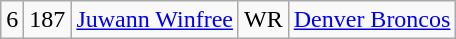<table class="wikitable" style="text-align:center">
<tr>
<td>6</td>
<td>187</td>
<td><a href='#'>Juwann Winfree</a></td>
<td>WR</td>
<td><a href='#'>Denver Broncos</a></td>
</tr>
</table>
